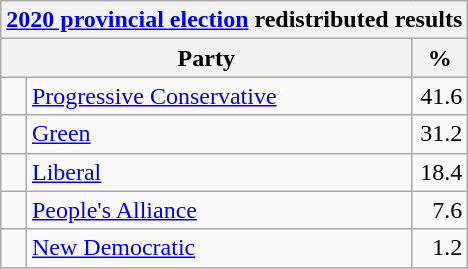<table class="wikitable">
<tr>
<th colspan="4"><a href='#'>2020 provincial election</a> redistributed results</th>
</tr>
<tr>
<th bgcolor="#DDDDFF" width="130px" colspan="2">Party</th>
<th bgcolor="#DDDDFF" width="30px">%</th>
</tr>
<tr>
<td> </td>
<td><a href='#'>Progressive Conservative</a></td>
<td align=right>41.6</td>
</tr>
<tr>
<td> </td>
<td><a href='#'>Green</a></td>
<td align=right>31.2</td>
</tr>
<tr>
<td> </td>
<td><a href='#'>Liberal</a></td>
<td align=right>18.4</td>
</tr>
<tr>
<td> </td>
<td><a href='#'>People's Alliance</a></td>
<td align=right>7.6</td>
</tr>
<tr>
<td> </td>
<td><a href='#'>New Democratic</a></td>
<td align=right>1.2</td>
</tr>
</table>
